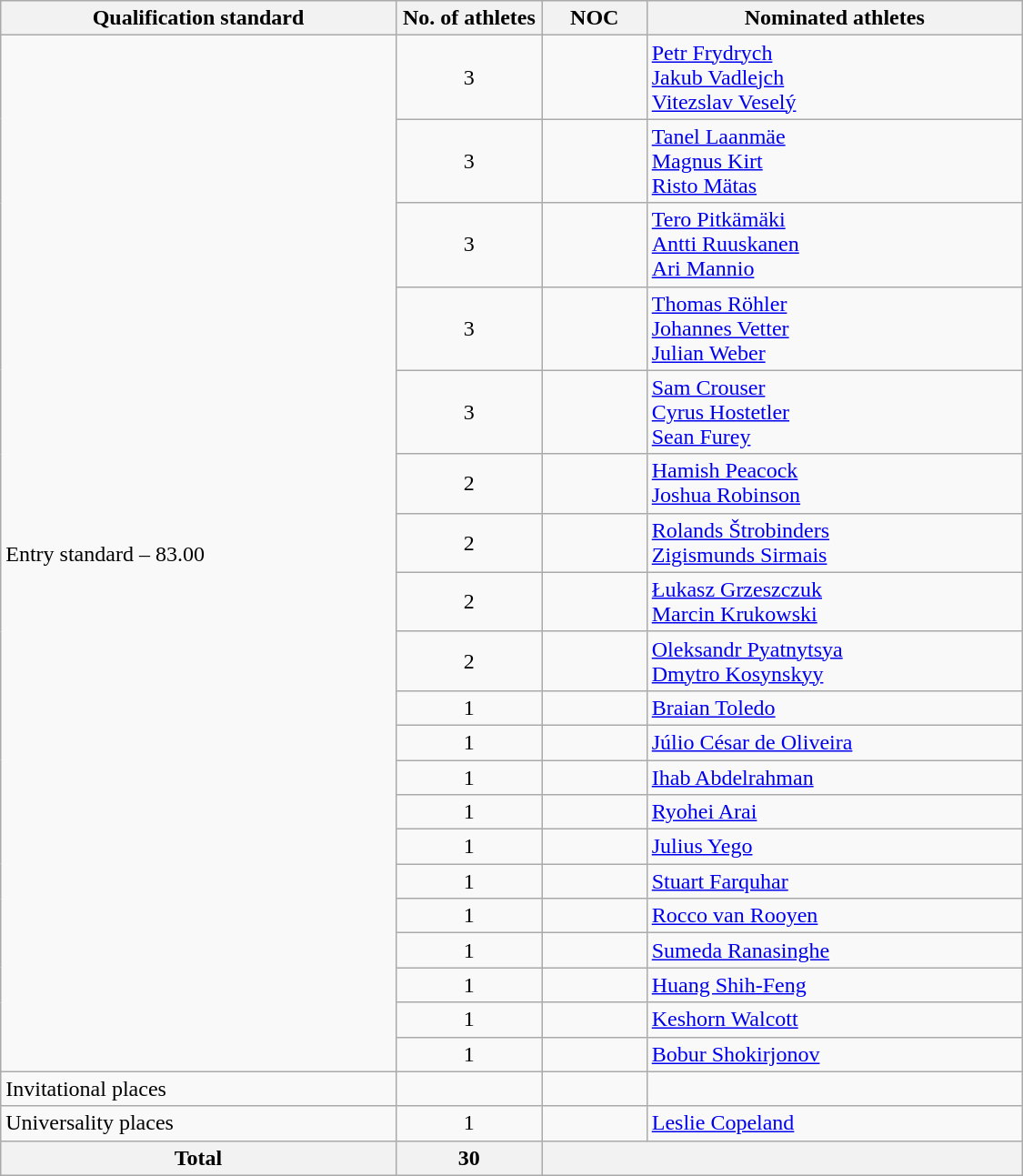<table class="wikitable"  style="text-align:left; width:750px;">
<tr>
<th>Qualification standard</th>
<th width=100>No. of athletes</th>
<th>NOC</th>
<th>Nominated athletes</th>
</tr>
<tr>
<td rowspan=20>Entry standard – 83.00</td>
<td style="text-align:center;">3</td>
<td></td>
<td><a href='#'>Petr Frydrych</a><br><a href='#'>Jakub Vadlejch</a><br> <a href='#'>Vitezslav Veselý</a></td>
</tr>
<tr>
<td style="text-align:center;">3</td>
<td></td>
<td><a href='#'>Tanel Laanmäe</a><br><a href='#'>Magnus Kirt</a><br><a href='#'>Risto Mätas</a></td>
</tr>
<tr>
<td style="text-align:center;">3</td>
<td></td>
<td><a href='#'>Tero Pitkämäki</a><br><a href='#'>Antti Ruuskanen</a><br><a href='#'>Ari Mannio</a></td>
</tr>
<tr>
<td style="text-align:center;">3</td>
<td></td>
<td><a href='#'>Thomas Röhler</a><br><a href='#'>Johannes Vetter</a><br><a href='#'>Julian Weber</a></td>
</tr>
<tr>
<td style="text-align:center;">3</td>
<td></td>
<td><a href='#'>Sam Crouser</a><br><a href='#'>Cyrus Hostetler</a><br><a href='#'>Sean Furey</a> </td>
</tr>
<tr>
<td style="text-align:center;">2</td>
<td></td>
<td><a href='#'>Hamish Peacock</a><br><a href='#'>Joshua Robinson</a></td>
</tr>
<tr>
<td style="text-align:center;">2</td>
<td></td>
<td><a href='#'>Rolands Štrobinders</a> <br> <a href='#'>Zigismunds Sirmais</a></td>
</tr>
<tr>
<td style="text-align:center;">2</td>
<td></td>
<td><a href='#'>Łukasz Grzeszczuk</a><br><a href='#'>Marcin Krukowski</a></td>
</tr>
<tr>
<td style="text-align:center;">2</td>
<td></td>
<td><a href='#'>Oleksandr Pyatnytsya</a><br><a href='#'>Dmytro Kosynskyy</a></td>
</tr>
<tr>
<td style="text-align:center;">1</td>
<td></td>
<td><a href='#'>Braian Toledo</a></td>
</tr>
<tr>
<td style="text-align:center;">1</td>
<td></td>
<td><a href='#'>Júlio César de Oliveira</a></td>
</tr>
<tr>
<td style="text-align:center;">1</td>
<td></td>
<td><a href='#'>Ihab Abdelrahman</a></td>
</tr>
<tr>
<td style="text-align:center;">1</td>
<td></td>
<td><a href='#'>Ryohei Arai</a></td>
</tr>
<tr>
<td style="text-align:center;">1</td>
<td></td>
<td><a href='#'>Julius Yego</a></td>
</tr>
<tr>
<td style="text-align:center;">1</td>
<td></td>
<td><a href='#'>Stuart Farquhar</a></td>
</tr>
<tr>
<td style="text-align:center;">1</td>
<td></td>
<td><a href='#'>Rocco van Rooyen</a></td>
</tr>
<tr>
<td style="text-align:center;">1</td>
<td></td>
<td><a href='#'>Sumeda Ranasinghe</a></td>
</tr>
<tr>
<td style="text-align:center;">1</td>
<td></td>
<td><a href='#'>Huang Shih-Feng</a></td>
</tr>
<tr>
<td style="text-align:center;">1</td>
<td></td>
<td><a href='#'>Keshorn Walcott</a></td>
</tr>
<tr>
<td style="text-align:center;">1</td>
<td></td>
<td><a href='#'>Bobur Shokirjonov</a></td>
</tr>
<tr>
<td>Invitational places</td>
<td></td>
<td></td>
<td></td>
</tr>
<tr>
<td>Universality places</td>
<td style="text-align:center;">1</td>
<td></td>
<td><a href='#'>Leslie Copeland</a></td>
</tr>
<tr>
<th>Total</th>
<th>30</th>
<th colspan=2></th>
</tr>
</table>
